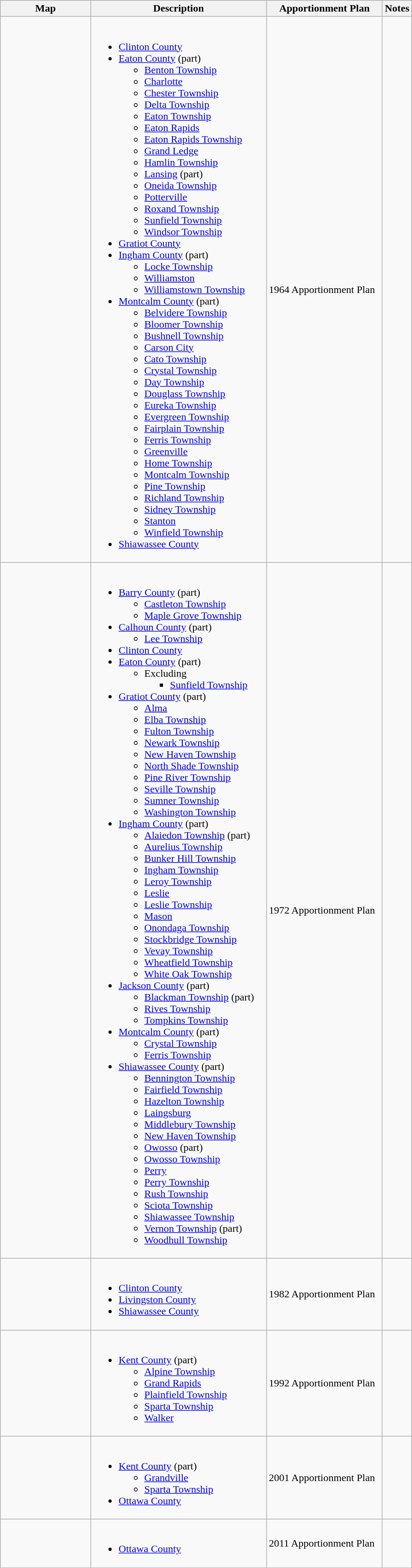<table class="wikitable sortable">
<tr>
<th style="width:100pt;">Map</th>
<th style="width:200pt;">Description</th>
<th style="width:130pt;">Apportionment Plan</th>
<th style="width:15pt;">Notes</th>
</tr>
<tr>
<td></td>
<td><br><ul><li><a href='#'>Clinton County</a></li><li><a href='#'>Eaton County</a> (part)<ul><li><a href='#'>Benton Township</a></li><li><a href='#'>Charlotte</a></li><li><a href='#'>Chester Township</a></li><li><a href='#'>Delta Township</a></li><li><a href='#'>Eaton Township</a></li><li><a href='#'>Eaton Rapids</a></li><li><a href='#'>Eaton Rapids Township</a></li><li><a href='#'>Grand Ledge</a></li><li><a href='#'>Hamlin Township</a></li><li><a href='#'>Lansing</a> (part)</li><li><a href='#'>Oneida Township</a></li><li><a href='#'>Potterville</a></li><li><a href='#'>Roxand Township</a></li><li><a href='#'>Sunfield Township</a></li><li><a href='#'>Windsor Township</a></li></ul></li><li><a href='#'>Gratiot County</a></li><li><a href='#'>Ingham County</a> (part)<ul><li><a href='#'>Locke Township</a></li><li><a href='#'>Williamston</a></li><li><a href='#'>Williamstown Township</a></li></ul></li><li><a href='#'>Montcalm County</a> (part)<ul><li><a href='#'>Belvidere Township</a></li><li><a href='#'>Bloomer Township</a></li><li><a href='#'>Bushnell Township</a></li><li><a href='#'>Carson City</a></li><li><a href='#'>Cato Township</a></li><li><a href='#'>Crystal Township</a></li><li><a href='#'>Day Township</a></li><li><a href='#'>Douglass Township</a></li><li><a href='#'>Eureka Township</a></li><li><a href='#'>Evergreen Township</a></li><li><a href='#'>Fairplain Township</a></li><li><a href='#'>Ferris Township</a></li><li><a href='#'>Greenville</a></li><li><a href='#'>Home Township</a></li><li><a href='#'>Montcalm Township</a></li><li><a href='#'>Pine Township</a></li><li><a href='#'>Richland Township</a></li><li><a href='#'>Sidney Township</a></li><li><a href='#'>Stanton</a></li><li><a href='#'>Winfield Township</a></li></ul></li><li><a href='#'>Shiawassee County</a></li></ul></td>
<td>1964 Apportionment Plan</td>
<td></td>
</tr>
<tr>
<td></td>
<td><br><ul><li><a href='#'>Barry County</a> (part)<ul><li><a href='#'>Castleton Township</a></li><li><a href='#'>Maple Grove Township</a></li></ul></li><li><a href='#'>Calhoun County</a> (part)<ul><li><a href='#'>Lee Township</a></li></ul></li><li><a href='#'>Clinton County</a></li><li><a href='#'>Eaton County</a> (part)<ul><li>Excluding<ul><li><a href='#'>Sunfield Township</a></li></ul></li></ul></li><li><a href='#'>Gratiot County</a> (part)<ul><li><a href='#'>Alma</a></li><li><a href='#'>Elba Township</a></li><li><a href='#'>Fulton Township</a></li><li><a href='#'>Newark Township</a></li><li><a href='#'>New Haven Township</a></li><li><a href='#'>North Shade Township</a></li><li><a href='#'>Pine River Township</a></li><li><a href='#'>Seville Township</a></li><li><a href='#'>Sumner Township</a></li><li><a href='#'>Washington Township</a></li></ul></li><li><a href='#'>Ingham County</a> (part)<ul><li><a href='#'>Alaiedon Township</a> (part)</li><li><a href='#'>Aurelius Township</a></li><li><a href='#'>Bunker Hill Township</a></li><li><a href='#'>Ingham Township</a></li><li><a href='#'>Leroy Township</a></li><li><a href='#'>Leslie</a></li><li><a href='#'>Leslie Township</a></li><li><a href='#'>Mason</a></li><li><a href='#'>Onondaga Township</a></li><li><a href='#'>Stockbridge Township</a></li><li><a href='#'>Vevay Township</a></li><li><a href='#'>Wheatfield Township</a></li><li><a href='#'>White Oak Township</a></li></ul></li><li><a href='#'>Jackson County</a> (part)<ul><li><a href='#'>Blackman Township</a> (part)</li><li><a href='#'>Rives Township</a></li><li><a href='#'>Tompkins Township</a></li></ul></li><li><a href='#'>Montcalm County</a> (part)<ul><li><a href='#'>Crystal Township</a></li><li><a href='#'>Ferris Township</a></li></ul></li><li><a href='#'>Shiawassee County</a> (part)<ul><li><a href='#'>Bennington Township</a></li><li><a href='#'>Fairfield Township</a></li><li><a href='#'>Hazelton Township</a></li><li><a href='#'>Laingsburg</a></li><li><a href='#'>Middlebury Township</a></li><li><a href='#'>New Haven Township</a></li><li><a href='#'>Owosso</a> (part)</li><li><a href='#'>Owosso Township</a></li><li><a href='#'>Perry</a></li><li><a href='#'>Perry Township</a></li><li><a href='#'>Rush Township</a></li><li><a href='#'>Sciota Township</a></li><li><a href='#'>Shiawassee Township</a></li><li><a href='#'>Vernon Township</a> (part)</li><li><a href='#'>Woodhull Township</a></li></ul></li></ul></td>
<td>1972 Apportionment Plan</td>
<td></td>
</tr>
<tr>
<td></td>
<td><br><ul><li><a href='#'>Clinton County</a></li><li><a href='#'>Livingston County</a></li><li><a href='#'>Shiawassee County</a></li></ul></td>
<td>1982 Apportionment Plan</td>
<td></td>
</tr>
<tr>
<td></td>
<td><br><ul><li><a href='#'>Kent County</a> (part)<ul><li><a href='#'>Alpine Township</a></li><li><a href='#'>Grand Rapids</a></li><li><a href='#'>Plainfield Township</a></li><li><a href='#'>Sparta Township</a></li><li><a href='#'>Walker</a></li></ul></li></ul></td>
<td>1992 Apportionment Plan</td>
<td></td>
</tr>
<tr>
<td></td>
<td><br><ul><li><a href='#'>Kent County</a> (part)<ul><li><a href='#'>Grandville</a></li><li><a href='#'>Sparta Township</a></li></ul></li><li><a href='#'>Ottawa County</a></li></ul></td>
<td>2001 Apportionment Plan</td>
<td></td>
</tr>
<tr>
<td></td>
<td><br><ul><li><a href='#'>Ottawa County</a></li></ul></td>
<td>2011 Apportionment Plan</td>
<td></td>
</tr>
<tr>
</tr>
</table>
